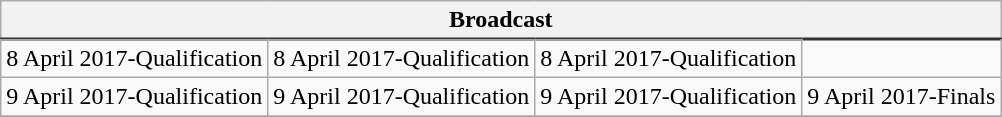<table class=wikitable style="text-align:center;">
<tr>
<th colspan=4>Broadcast</th>
</tr>
<tr style="border-top: 2px solid #333333;">
</tr>
<tr>
<td>8 April 2017-Qualification </td>
<td>8 April 2017-Qualification </td>
<td>8 April 2017-Qualification </td>
</tr>
<tr>
<td>9 April 2017-Qualification </td>
<td>9 April 2017-Qualification </td>
<td>9 April 2017-Qualification </td>
<td>9 April 2017-Finals </td>
</tr>
<tr>
</tr>
</table>
